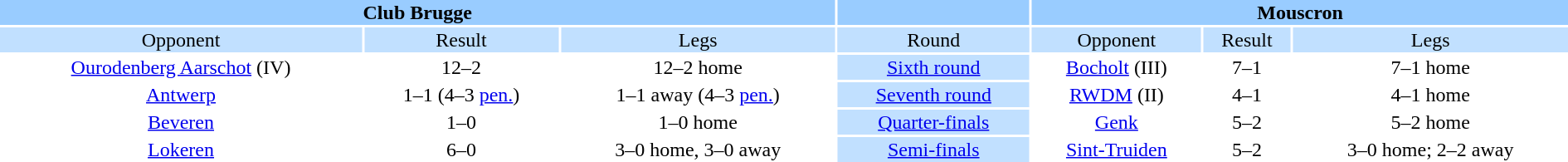<table width="100%" style="text-align:center">
<tr style="vertical-align:top; background:#9cf;">
<th colspan=3 style="width:1*">Club Brugge</th>
<th></th>
<th colspan=3 style="width:1*">Mouscron</th>
</tr>
<tr style="vertical-align:top; background:#c1e0ff;">
<td>Opponent</td>
<td>Result</td>
<td>Legs</td>
<td style="background:#c1e0ff;">Round</td>
<td>Opponent</td>
<td>Result</td>
<td>Legs</td>
</tr>
<tr>
<td><a href='#'>Ourodenberg Aarschot</a> (IV)</td>
<td>12–2</td>
<td>12–2 home</td>
<td style="background:#c1e0ff;"><a href='#'>Sixth round</a></td>
<td><a href='#'>Bocholt</a> (III)</td>
<td>7–1</td>
<td>7–1 home</td>
</tr>
<tr>
<td><a href='#'>Antwerp</a></td>
<td>1–1 (4–3 <a href='#'>pen.</a>)</td>
<td>1–1 away (4–3 <a href='#'>pen.</a>)</td>
<td style="background:#c1e0ff;"><a href='#'>Seventh round</a></td>
<td><a href='#'>RWDM</a> (II)</td>
<td>4–1</td>
<td>4–1 home</td>
</tr>
<tr>
<td><a href='#'>Beveren</a></td>
<td>1–0</td>
<td>1–0 home</td>
<td style="background:#c1e0ff;"><a href='#'>Quarter-finals</a></td>
<td><a href='#'>Genk</a></td>
<td>5–2 </td>
<td>5–2 home </td>
</tr>
<tr>
<td><a href='#'>Lokeren</a></td>
<td>6–0</td>
<td>3–0 home, 3–0 away</td>
<td style="background:#c1e0ff;"><a href='#'>Semi-finals</a></td>
<td><a href='#'>Sint-Truiden</a></td>
<td>5–2</td>
<td>3–0 home; 2–2 away</td>
</tr>
</table>
